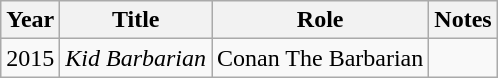<table class="wikitable sortable">
<tr>
<th>Year</th>
<th>Title</th>
<th>Role</th>
<th class="unsortable">Notes</th>
</tr>
<tr>
<td>2015</td>
<td><em>Kid Barbarian</em></td>
<td>Conan The Barbarian</td>
<td></td>
</tr>
</table>
